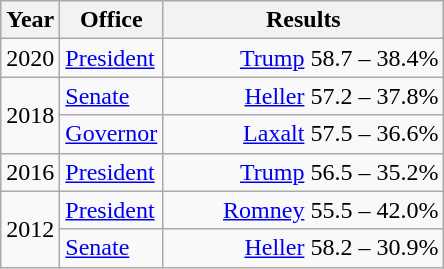<table class=wikitable>
<tr>
<th width="30">Year</th>
<th width="60">Office</th>
<th width="180">Results</th>
</tr>
<tr>
<td>2020</td>
<td><a href='#'>President</a></td>
<td align="right" ><a href='#'>Trump</a> 58.7 – 38.4%</td>
</tr>
<tr>
<td rowspan="2">2018</td>
<td><a href='#'>Senate</a></td>
<td align="right" ><a href='#'>Heller</a> 57.2 – 37.8%</td>
</tr>
<tr>
<td><a href='#'>Governor</a></td>
<td align="right" ><a href='#'>Laxalt</a> 57.5 – 36.6%</td>
</tr>
<tr>
<td>2016</td>
<td><a href='#'>President</a></td>
<td align="right" ><a href='#'>Trump</a> 56.5 – 35.2%</td>
</tr>
<tr>
<td rowspan="2">2012</td>
<td><a href='#'>President</a></td>
<td align="right" ><a href='#'>Romney</a> 55.5 – 42.0%</td>
</tr>
<tr>
<td><a href='#'>Senate</a></td>
<td align="right" ><a href='#'>Heller</a> 58.2 – 30.9%</td>
</tr>
</table>
